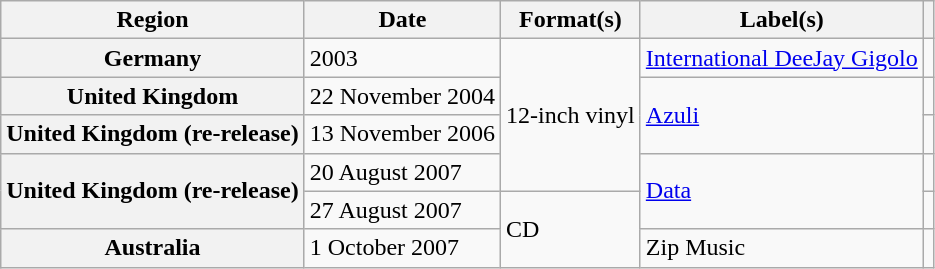<table class="wikitable plainrowheaders">
<tr>
<th scope="col">Region</th>
<th scope="col">Date</th>
<th scope="col">Format(s)</th>
<th scope="col">Label(s)</th>
<th scope="col"></th>
</tr>
<tr>
<th scope="row">Germany</th>
<td>2003</td>
<td rowspan="4">12-inch vinyl</td>
<td><a href='#'>International DeeJay Gigolo</a></td>
<td></td>
</tr>
<tr>
<th scope="row">United Kingdom</th>
<td>22 November 2004</td>
<td rowspan="2"><a href='#'>Azuli</a></td>
<td></td>
</tr>
<tr>
<th scope="row">United Kingdom (re-release)</th>
<td>13 November 2006</td>
<td></td>
</tr>
<tr>
<th scope="row" rowspan="2">United Kingdom (re-release)</th>
<td>20 August 2007</td>
<td rowspan="2"><a href='#'>Data</a></td>
<td></td>
</tr>
<tr>
<td>27 August 2007</td>
<td rowspan="2">CD</td>
<td></td>
</tr>
<tr>
<th scope="row">Australia</th>
<td>1 October 2007</td>
<td>Zip Music</td>
<td></td>
</tr>
</table>
